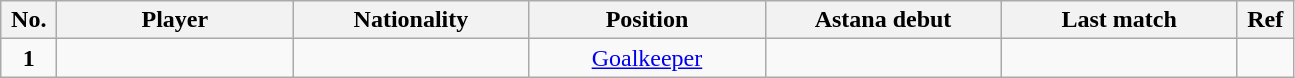<table class="wikitable" style="font-size:100%; text-align: center;">
<tr>
<th style="width:30px;">No.</th>
<th style="width:150px;">Player</th>
<th style="width:150px;">Nationality</th>
<th style="width:150px;">Position</th>
<th style="width:150px;">Astana debut</th>
<th style="width:150px;">Last match</th>
<th style="width:30px;">Ref</th>
</tr>
<tr>
<td><strong>1</strong></td>
<td align=left></td>
<td align=left></td>
<td><a href='#'>Goalkeeper</a></td>
<td></td>
<td></td>
<td></td>
</tr>
</table>
